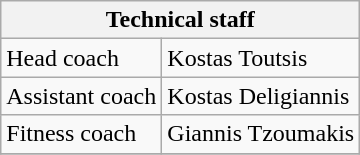<table class="wikitable" style="text-align: center">
<tr>
<th colspan="2">Technical staff</th>
</tr>
<tr>
<td align=left>Head coach</td>
<td align=left> Kostas Toutsis</td>
</tr>
<tr>
<td align=left>Assistant coach</td>
<td align=left> Kostas Deligiannis</td>
</tr>
<tr>
<td align=left>Fitness coach</td>
<td align=left> Giannis Tzoumakis</td>
</tr>
<tr>
</tr>
</table>
